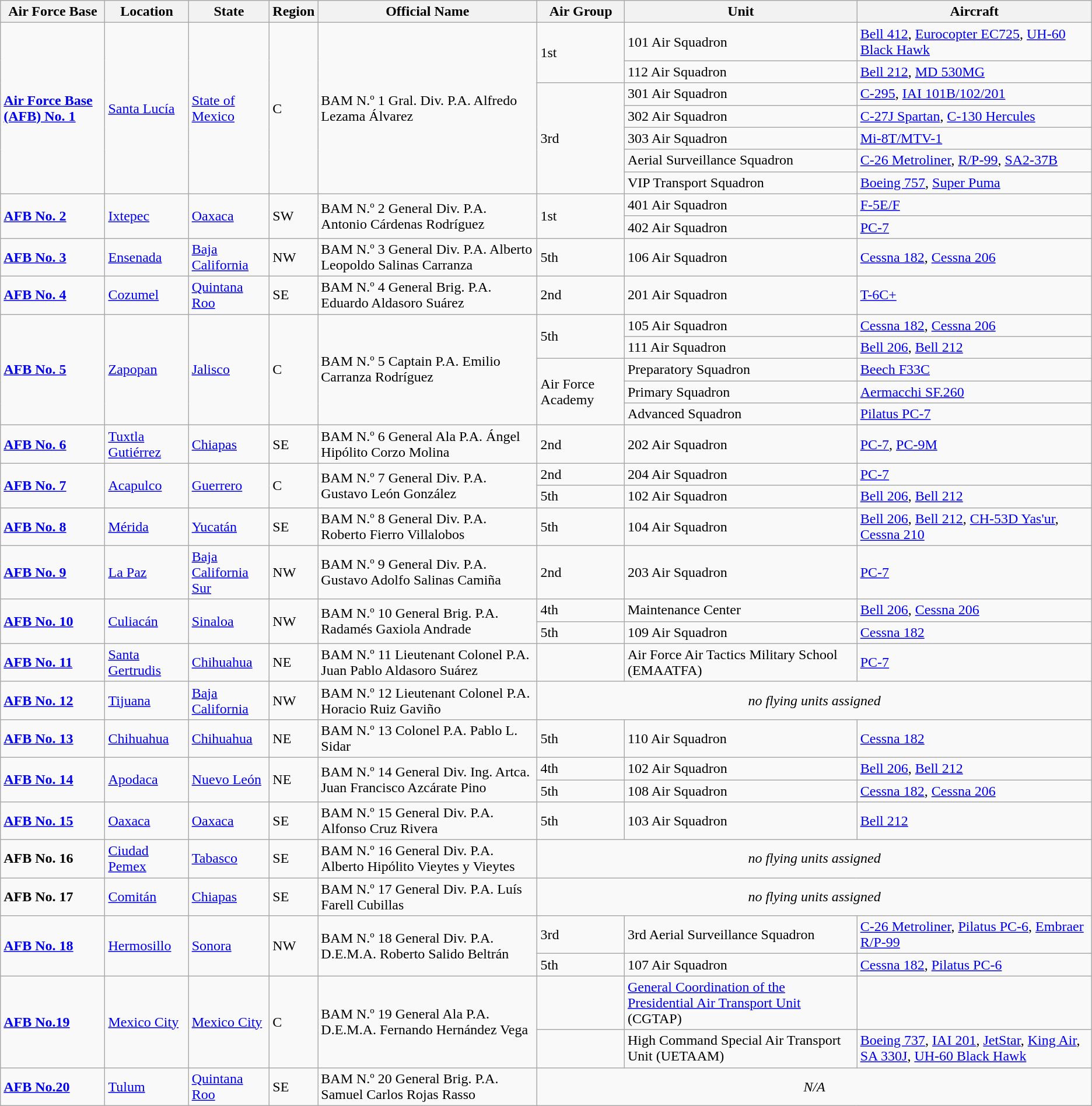<table class="wikitable">
<tr>
<th>Air Force Base</th>
<th>Location</th>
<th>State</th>
<th>Region</th>
<th>Official Name</th>
<th>Air Group</th>
<th>Unit</th>
<th>Aircraft</th>
</tr>
<tr>
<td rowspan="7"><strong><a href='#'>Air Force Base (AFB) No. 1</a></strong></td>
<td rowspan="7"><a href='#'>Santa Lucía</a></td>
<td rowspan="7"><a href='#'>State of Mexico</a></td>
<td rowspan="7">C</td>
<td rowspan="7">BAM N.º 1 Gral. Div. P.A. Alfredo Lezama Álvarez</td>
<td rowspan="2">1st</td>
<td>101 Air Squadron</td>
<td><a href='#'>Bell 412</a>, <a href='#'>Eurocopter EC725</a>, <a href='#'>UH-60 Black Hawk</a></td>
</tr>
<tr>
<td>112 Air Squadron</td>
<td><a href='#'>Bell 212</a>, <a href='#'>MD 530MG</a></td>
</tr>
<tr>
<td rowspan="5">3rd</td>
<td>301 Air Squadron</td>
<td><a href='#'>C-295</a>, <a href='#'>IAI 101B/102/201</a></td>
</tr>
<tr>
<td>302 Air Squadron</td>
<td><a href='#'>C-27J Spartan</a>, <a href='#'>C-130 Hercules</a></td>
</tr>
<tr>
<td>303 Air Squadron</td>
<td><a href='#'>Mi-8T/MTV-1</a></td>
</tr>
<tr>
<td>Aerial Surveillance Squadron</td>
<td><a href='#'>C-26 Metroliner</a>, <a href='#'>R/P-99</a>, <a href='#'>SA2-37B</a></td>
</tr>
<tr>
<td>VIP Transport Squadron</td>
<td><a href='#'>Boeing 757</a>, <a href='#'>Super Puma</a></td>
</tr>
<tr>
<td rowspan="2"><strong><a href='#'>AFB No. 2</a></strong></td>
<td rowspan="2"><a href='#'>Ixtepec</a></td>
<td rowspan="2"><a href='#'>Oaxaca</a></td>
<td rowspan="2">SW</td>
<td rowspan="2">BAM N.º 2 General Div. P.A. Antonio Cárdenas Rodríguez</td>
<td rowspan="2">1st</td>
<td>401 Air Squadron</td>
<td><a href='#'>F-5E/F</a></td>
</tr>
<tr>
<td>402 Air Squadron</td>
<td><a href='#'>PC-7</a></td>
</tr>
<tr>
<td><strong><a href='#'>AFB No. 3</a></strong></td>
<td><a href='#'>Ensenada</a></td>
<td><a href='#'>Baja California</a></td>
<td>NW</td>
<td>BAM N.º 3 General Div. P.A. Alberto Leopoldo Salinas Carranza</td>
<td>5th</td>
<td>106 Air Squadron</td>
<td><a href='#'>Cessna 182</a>, <a href='#'>Cessna 206</a></td>
</tr>
<tr>
<td><strong><a href='#'>AFB No. 4</a></strong></td>
<td><a href='#'>Cozumel</a></td>
<td><a href='#'>Quintana</a><br><a href='#'>Roo</a></td>
<td>SE</td>
<td>BAM N.º 4 General Brig. P.A. Eduardo Aldasoro Suárez</td>
<td>2nd</td>
<td>201 Air Squadron</td>
<td><a href='#'>T-6C+</a></td>
</tr>
<tr>
<td rowspan="5"><strong><a href='#'>AFB No. 5</a></strong></td>
<td rowspan="5"><a href='#'>Zapopan</a></td>
<td rowspan="5"><a href='#'>Jalisco</a></td>
<td rowspan="5">C</td>
<td rowspan="5">BAM N.º 5 Captain P.A. Emilio Carranza Rodríguez</td>
<td rowspan="2">5th</td>
<td>105 Air Squadron</td>
<td><a href='#'>Cessna 182</a>, <a href='#'>Cessna 206</a></td>
</tr>
<tr>
<td>111 Air Squadron</td>
<td><a href='#'>Bell 206</a>, <a href='#'>Bell 212</a></td>
</tr>
<tr>
<td rowspan="3">Air Force Academy</td>
<td>Preparatory Squadron</td>
<td><a href='#'>Beech F33C</a></td>
</tr>
<tr>
<td>Primary Squadron</td>
<td><a href='#'>Aermacchi SF.260</a></td>
</tr>
<tr>
<td>Advanced Squadron</td>
<td><a href='#'>Pilatus PC-7</a></td>
</tr>
<tr>
<td><strong><a href='#'>AFB No. 6</a></strong></td>
<td><a href='#'>Tuxtla Gutiérrez</a></td>
<td><a href='#'>Chiapas</a></td>
<td>SE</td>
<td>BAM N.º 6 General Ala P.A. Ángel Hipólito Corzo Molina</td>
<td>2nd</td>
<td>202 Air Squadron</td>
<td><a href='#'>PC-7</a>, <a href='#'>PC-9M</a></td>
</tr>
<tr>
<td rowspan="2"><strong><a href='#'>AFB No. 7</a></strong></td>
<td rowspan="2"><a href='#'>Acapulco</a></td>
<td rowspan="2"><a href='#'>Guerrero</a></td>
<td rowspan="2">C</td>
<td rowspan="2">BAM N.º 7 General Div. P.A. Gustavo León González</td>
<td>2nd</td>
<td>204 Air Squadron</td>
<td><a href='#'>PC-7</a></td>
</tr>
<tr>
<td>5th</td>
<td>102 Air Squadron</td>
<td><a href='#'>Bell 206</a>, <a href='#'>Bell 212</a></td>
</tr>
<tr>
<td><strong><a href='#'>AFB No. 8</a></strong></td>
<td><a href='#'>Mérida</a></td>
<td><a href='#'>Yucatán</a></td>
<td>SE</td>
<td>BAM N.º 8 General Div. P.A. Roberto Fierro Villalobos</td>
<td>5th</td>
<td>104 Air Squadron</td>
<td><a href='#'>Bell 206</a>, <a href='#'>Bell 212</a>, <a href='#'>CH-53D Yas'ur</a>, <a href='#'>Cessna 210</a></td>
</tr>
<tr>
<td><strong><a href='#'>AFB No. 9</a></strong></td>
<td><a href='#'>La Paz</a></td>
<td><a href='#'>Baja California</a><br><a href='#'>Sur</a></td>
<td>NW</td>
<td>BAM N.º 9 General Div. P.A. Gustavo Adolfo Salinas Camiña</td>
<td>2nd</td>
<td>203 Air Squadron</td>
<td><a href='#'>PC-7</a></td>
</tr>
<tr>
<td rowspan="2"><strong><a href='#'>AFB No. 10</a></strong></td>
<td rowspan="2"><a href='#'>Culiacán</a></td>
<td rowspan="2"><a href='#'>Sinaloa</a></td>
<td rowspan="2">NW</td>
<td rowspan="2">BAM N.º 10 General Brig. P.A. Radamés Gaxiola Andrade</td>
<td>4th</td>
<td>Maintenance Center</td>
<td><a href='#'>Bell 206</a>, <a href='#'>Cessna 206</a></td>
</tr>
<tr>
<td>5th</td>
<td>109 Air Squadron</td>
<td><a href='#'>Cessna 182</a></td>
</tr>
<tr>
<td><strong><a href='#'>AFB No. 11</a></strong></td>
<td><a href='#'>Santa Gertrudis</a></td>
<td><a href='#'>Chihuahua</a></td>
<td>NE</td>
<td>BAM N.º 11 Lieutenant Colonel P.A. Juan Pablo Aldasoro Suárez</td>
<td></td>
<td>Air Force Air Tactics Military School (EMAATFA)</td>
<td><a href='#'>PC-7</a></td>
</tr>
<tr>
<td><strong><a href='#'>AFB No. 12</a></strong></td>
<td><a href='#'>Tijuana</a></td>
<td><a href='#'>Baja California</a></td>
<td>NW</td>
<td>BAM N.º 12 Lieutenant Colonel P.A. Horacio Ruiz Gaviño</td>
<td colspan="3" align="center"><em>no flying units assigned</em></td>
</tr>
<tr>
<td><strong><a href='#'>AFB No. 13</a></strong></td>
<td><a href='#'>Chihuahua</a></td>
<td><a href='#'>Chihuahua</a></td>
<td>NE</td>
<td>BAM N.º 13 Colonel P.A. Pablo L. Sidar</td>
<td>5th</td>
<td>110 Air Squadron</td>
<td><a href='#'>Cessna 182</a></td>
</tr>
<tr>
<td rowspan="2"><strong><a href='#'>AFB No. 14</a></strong></td>
<td rowspan="2"><a href='#'>Apodaca</a></td>
<td rowspan="2"><a href='#'>Nuevo León</a></td>
<td rowspan="2">NE</td>
<td rowspan="2">BAM N.º 14 General Div. Ing. Artca. Juan Francisco Azcárate Pino</td>
<td>4th</td>
<td>102 Air Squadron</td>
<td><a href='#'>Bell 206</a>, <a href='#'>Bell 212</a></td>
</tr>
<tr>
<td>5th</td>
<td>108 Air Squadron</td>
<td><a href='#'>Cessna 182</a>, <a href='#'>Cessna 206</a></td>
</tr>
<tr>
<td><strong><a href='#'>AFB No. 15</a></strong></td>
<td><a href='#'>Oaxaca</a></td>
<td><a href='#'>Oaxaca</a></td>
<td>SE</td>
<td>BAM N.º 15 General Div. P.A. Alfonso Cruz Rivera</td>
<td>5th</td>
<td>103 Air Squadron</td>
<td><a href='#'>Bell 212</a></td>
</tr>
<tr>
<td><strong>AFB No. 16</strong></td>
<td><a href='#'>Ciudad Pemex</a></td>
<td><a href='#'>Tabasco</a></td>
<td>SE</td>
<td>BAM N.º 16 General Div. P.A. Alberto Hipólito Vieytes y Vieytes</td>
<td colspan="3" align="center"><em>no flying units assigned</em></td>
</tr>
<tr>
<td><strong>AFB No. 17</strong></td>
<td><a href='#'>Comitán</a></td>
<td><a href='#'>Chiapas</a></td>
<td>SE</td>
<td>BAM N.º 17 General Div. P.A. Luís Farell Cubillas</td>
<td colspan="3" align="center"><em>no flying units assigned</em></td>
</tr>
<tr>
<td rowspan="2"><strong><a href='#'>AFB No. 18</a></strong></td>
<td rowspan="2"><a href='#'>Hermosillo</a></td>
<td rowspan="2"><a href='#'>Sonora</a></td>
<td rowspan="2">NW</td>
<td rowspan="2">BAM N.º 18 General Div. P.A. D.E.M.A. Roberto Salido Beltrán</td>
<td>3rd</td>
<td>3rd Aerial Surveillance Squadron</td>
<td><a href='#'>C-26 Metroliner</a>, <a href='#'>Pilatus PC-6</a>, <a href='#'>Embraer R/P-99</a></td>
</tr>
<tr>
<td>5th</td>
<td>107 Air Squadron</td>
<td><a href='#'>Cessna 182</a>, <a href='#'>Pilatus PC-6</a></td>
</tr>
<tr>
<td rowspan="2"><strong><a href='#'>AFB No.19</a></strong></td>
<td rowspan="2"><a href='#'>Mexico City</a></td>
<td rowspan="2"><a href='#'>Mexico City</a></td>
<td rowspan="2">C</td>
<td rowspan="2">BAM N.º 19 General Ala P.A. D.E.M.A. Fernando Hernández Vega</td>
<td></td>
<td><a href='#'>General Coordination of the Presidential Air Transport Unit</a> (CGTAP)</td>
<td></td>
</tr>
<tr>
<td></td>
<td>High Command Special Air Transport Unit (UETAAM)</td>
<td><a href='#'>Boeing 737</a>, <a href='#'>IAI 201</a>, <a href='#'>JetStar</a>, <a href='#'>King Air</a>, <a href='#'>SA 330J</a>, <a href='#'>UH-60 Black Hawk</a></td>
</tr>
<tr>
<td><strong><a href='#'>AFB No.20</a></strong></td>
<td><a href='#'>Tulum</a></td>
<td><a href='#'>Quintana Roo</a></td>
<td>SE</td>
<td>BAM N.º 20 General Brig. P.A. Samuel Carlos Rojas Rasso</td>
<td colspan="3" align="center"><em>N/A</em></td>
</tr>
</table>
